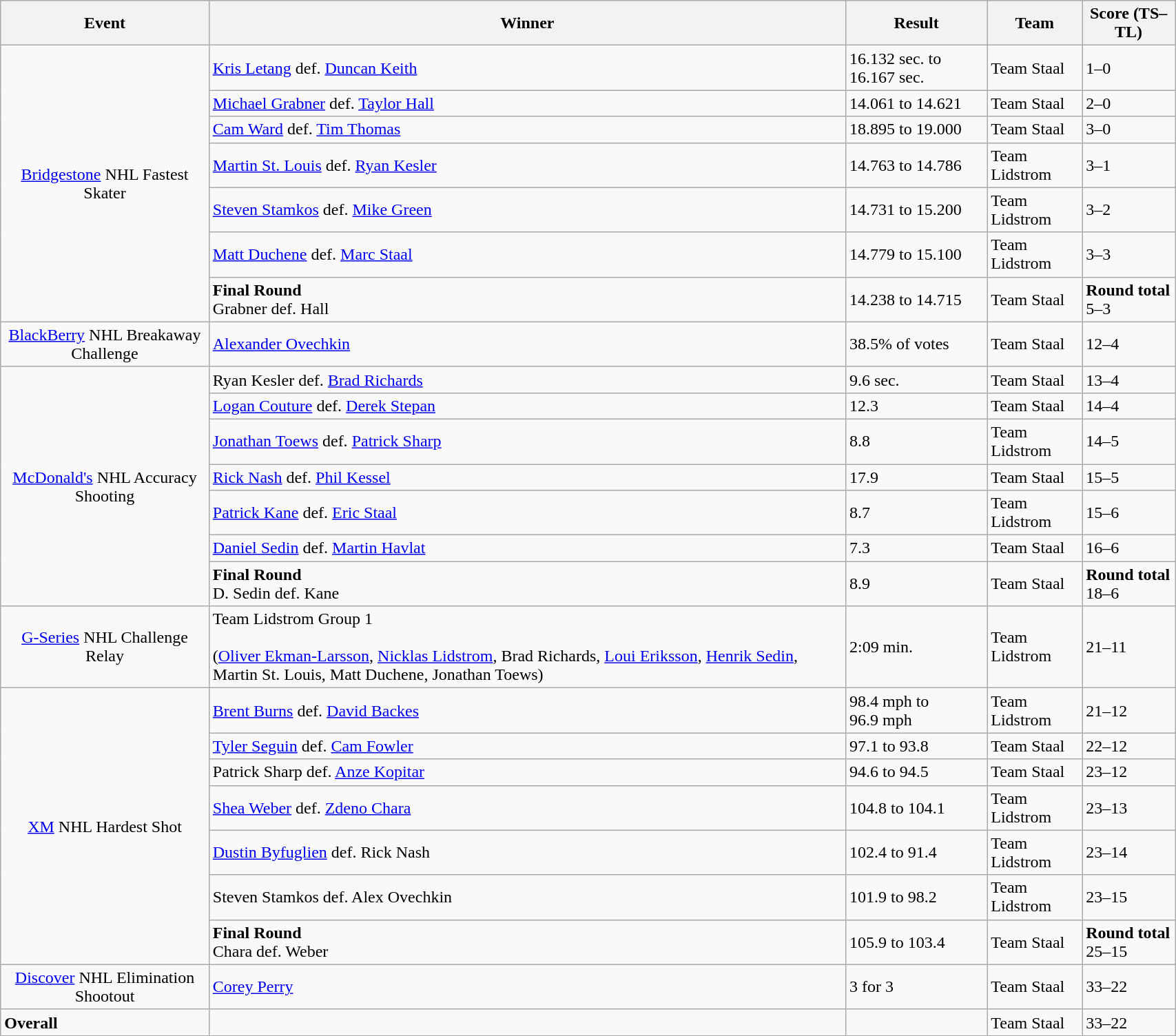<table width="90%" class="wikitable">
<tr>
<th>Event</th>
<th>Winner</th>
<th>Result</th>
<th>Team</th>
<th>Score (TS–TL)</th>
</tr>
<tr>
<td align=center rowspan="7"><a href='#'>Bridgestone</a> NHL Fastest Skater</td>
<td><a href='#'>Kris Letang</a> def. <a href='#'>Duncan Keith</a></td>
<td>16.132 sec. to 16.167 sec.</td>
<td>Team Staal</td>
<td>1–0</td>
</tr>
<tr>
<td><a href='#'>Michael Grabner</a> def. <a href='#'>Taylor Hall</a></td>
<td>14.061 to 14.621</td>
<td>Team Staal</td>
<td>2–0</td>
</tr>
<tr>
<td><a href='#'>Cam Ward</a> def. <a href='#'>Tim Thomas</a></td>
<td>18.895 to 19.000</td>
<td>Team Staal</td>
<td>3–0</td>
</tr>
<tr>
<td><a href='#'>Martin St. Louis</a> def. <a href='#'>Ryan Kesler</a></td>
<td>14.763 to 14.786</td>
<td>Team Lidstrom</td>
<td>3–1</td>
</tr>
<tr>
<td><a href='#'>Steven Stamkos</a> def. <a href='#'>Mike Green</a></td>
<td>14.731 to 15.200</td>
<td>Team Lidstrom</td>
<td>3–2</td>
</tr>
<tr>
<td><a href='#'>Matt Duchene</a> def. <a href='#'>Marc Staal</a></td>
<td>14.779 to 15.100</td>
<td>Team Lidstrom</td>
<td>3–3</td>
</tr>
<tr>
<td><strong>Final Round</strong><br>Grabner def. Hall</td>
<td>14.238 to 14.715</td>
<td>Team Staal</td>
<td><strong>Round total</strong><br>5–3</td>
</tr>
<tr>
<td align=center><a href='#'>BlackBerry</a> NHL Breakaway Challenge</td>
<td><a href='#'>Alexander Ovechkin</a></td>
<td>38.5% of votes</td>
<td>Team Staal</td>
<td>12–4</td>
</tr>
<tr>
<td align=center rowspan="7"><a href='#'>McDonald's</a> NHL Accuracy Shooting</td>
<td>Ryan Kesler def. <a href='#'>Brad Richards</a></td>
<td>9.6 sec.</td>
<td>Team Staal</td>
<td>13–4</td>
</tr>
<tr>
<td><a href='#'>Logan Couture</a> def. <a href='#'>Derek Stepan</a></td>
<td>12.3</td>
<td>Team Staal</td>
<td>14–4</td>
</tr>
<tr>
<td><a href='#'>Jonathan Toews</a> def. <a href='#'>Patrick Sharp</a></td>
<td>8.8</td>
<td>Team Lidstrom</td>
<td>14–5</td>
</tr>
<tr>
<td><a href='#'>Rick Nash</a> def. <a href='#'>Phil Kessel</a></td>
<td>17.9</td>
<td>Team Staal</td>
<td>15–5</td>
</tr>
<tr>
<td><a href='#'>Patrick Kane</a> def. <a href='#'>Eric Staal</a></td>
<td>8.7</td>
<td>Team Lidstrom</td>
<td>15–6</td>
</tr>
<tr>
<td><a href='#'>Daniel Sedin</a> def. <a href='#'>Martin Havlat</a></td>
<td>7.3</td>
<td>Team Staal</td>
<td>16–6</td>
</tr>
<tr>
<td><strong>Final Round</strong><br>D. Sedin def. Kane</td>
<td>8.9</td>
<td>Team Staal</td>
<td><strong>Round total</strong><br>18–6</td>
</tr>
<tr>
<td align=center><a href='#'>G-Series</a> NHL Challenge Relay</td>
<td>Team Lidstrom Group 1<br><br>(<a href='#'>Oliver Ekman-Larsson</a>, <a href='#'>Nicklas Lidstrom</a>, Brad Richards, <a href='#'>Loui Eriksson</a>, <a href='#'>Henrik Sedin</a>, Martin St. Louis, Matt Duchene, Jonathan Toews)</td>
<td>2:09 min.</td>
<td>Team Lidstrom</td>
<td>21–11</td>
</tr>
<tr>
<td align=center rowspan="7"><a href='#'>XM</a> NHL Hardest Shot</td>
<td><a href='#'>Brent Burns</a> def. <a href='#'>David Backes</a></td>
<td>98.4 mph to 96.9 mph</td>
<td>Team Lidstrom</td>
<td>21–12</td>
</tr>
<tr>
<td><a href='#'>Tyler Seguin</a> def. <a href='#'>Cam Fowler</a></td>
<td>97.1 to 93.8</td>
<td>Team Staal</td>
<td>22–12</td>
</tr>
<tr>
<td>Patrick Sharp def. <a href='#'>Anze Kopitar</a></td>
<td>94.6 to 94.5</td>
<td>Team Staal</td>
<td>23–12</td>
</tr>
<tr>
<td><a href='#'>Shea Weber</a> def. <a href='#'>Zdeno Chara</a></td>
<td>104.8 to 104.1</td>
<td>Team Lidstrom</td>
<td>23–13</td>
</tr>
<tr>
<td><a href='#'>Dustin Byfuglien</a> def. Rick Nash</td>
<td>102.4 to 91.4</td>
<td>Team Lidstrom</td>
<td>23–14</td>
</tr>
<tr>
<td>Steven Stamkos def. Alex Ovechkin</td>
<td>101.9 to 98.2</td>
<td>Team Lidstrom</td>
<td>23–15</td>
</tr>
<tr>
<td><strong>Final Round</strong><br>Chara def. Weber</td>
<td>105.9 to 103.4</td>
<td>Team Staal</td>
<td><strong>Round total</strong><br>25–15</td>
</tr>
<tr>
<td align=center><a href='#'>Discover</a> NHL Elimination Shootout</td>
<td><a href='#'>Corey Perry</a></td>
<td>3 for 3</td>
<td>Team Staal</td>
<td>33–22</td>
</tr>
<tr>
<td><strong>Overall</strong></td>
<td></td>
<td></td>
<td>Team Staal</td>
<td>33–22</td>
</tr>
<tr>
</tr>
</table>
